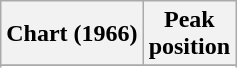<table class="wikitable sortable">
<tr>
<th>Chart (1966)</th>
<th>Peak<br>position</th>
</tr>
<tr>
</tr>
<tr>
</tr>
<tr>
</tr>
<tr>
</tr>
<tr>
</tr>
</table>
